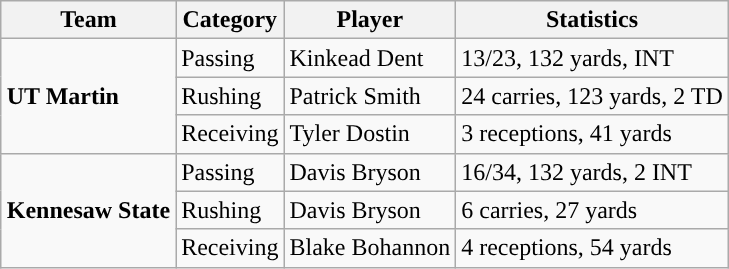<table class="wikitable" style="float: right;">
<tr>
<th>Team</th>
<th>Category</th>
<th>Player</th>
<th>Statistics</th>
</tr>
<tr>
<td rowspan=3><strong>UT Martin</strong></td>
<td>Passing</td>
<td>Kinkead Dent</td>
<td>13/23, 132 yards, INT</td>
</tr>
<tr>
<td>Rushing</td>
<td>Patrick Smith</td>
<td>24 carries, 123 yards, 2 TD</td>
</tr>
<tr>
<td>Receiving</td>
<td>Tyler Dostin</td>
<td>3 receptions, 41 yards</td>
</tr>
<tr>
<td rowspan=3><strong>Kennesaw State</strong></td>
<td>Passing</td>
<td>Davis Bryson</td>
<td>16/34, 132 yards, 2 INT</td>
</tr>
<tr>
<td>Rushing</td>
<td>Davis Bryson</td>
<td>6 carries, 27 yards</td>
</tr>
<tr>
<td>Receiving</td>
<td>Blake Bohannon</td>
<td>4 receptions, 54 yards</td>
</tr>
</table>
